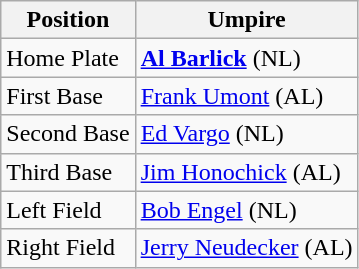<table class="wikitable">
<tr>
<th>Position</th>
<th>Umpire</th>
</tr>
<tr>
<td>Home Plate</td>
<td><strong><a href='#'>Al Barlick</a></strong> (NL)</td>
</tr>
<tr>
<td>First Base</td>
<td><a href='#'>Frank Umont</a> (AL)</td>
</tr>
<tr>
<td>Second Base</td>
<td><a href='#'>Ed Vargo</a> (NL)</td>
</tr>
<tr>
<td>Third Base</td>
<td><a href='#'>Jim Honochick</a> (AL)</td>
</tr>
<tr>
<td>Left Field</td>
<td><a href='#'>Bob Engel</a> (NL)</td>
</tr>
<tr>
<td>Right Field</td>
<td><a href='#'>Jerry Neudecker</a> (AL)</td>
</tr>
</table>
